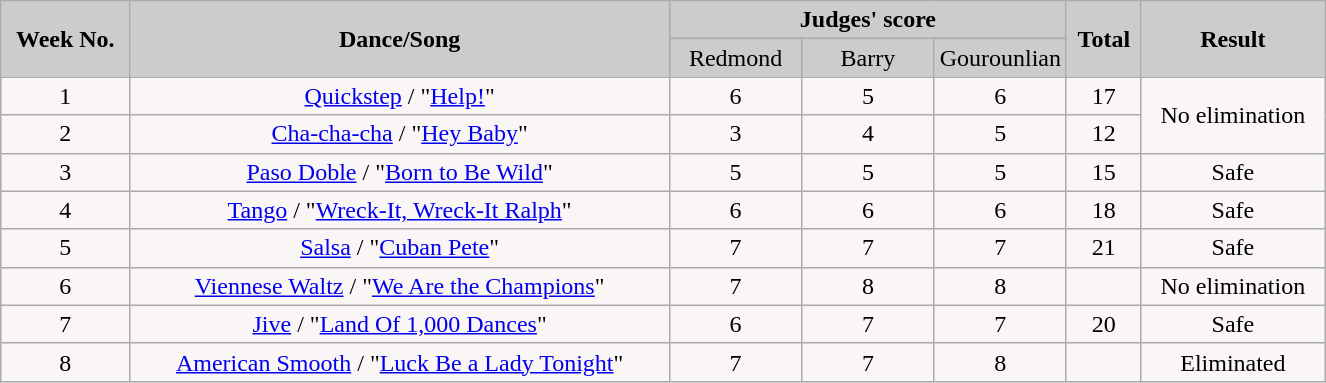<table class="wikitable collapsible">
<tr>
<th rowspan="2" style="background:#ccc; text-align:Center;"><strong>Week No.</strong></th>
<th rowspan="2" style="background:#ccc; text-align:Center;"><strong>Dance/Song</strong></th>
<th colspan="3" style="background:#ccc; text-align:Center;"><strong>Judges' score</strong></th>
<th rowspan="2" style="background:#ccc; text-align:Center;"><strong>Total</strong></th>
<th rowspan="2" style="background:#ccc; text-align:Center;"><strong>Result</strong></th>
</tr>
<tr style="text-align:center; background:#ccc;">
<td style="width:10%; ">Redmond</td>
<td style="width:10%; ">Barry</td>
<td style="width:10%; ">Gourounlian</td>
</tr>
<tr style="text-align:center; background:#faf6f6;">
<td>1</td>
<td><a href='#'>Quickstep</a> / "<a href='#'>Help!</a>"</td>
<td>6</td>
<td>5</td>
<td>6</td>
<td>17</td>
<td rowspan="2">No elimination</td>
</tr>
<tr style="text-align:center; background:#faf6f6;">
<td>2</td>
<td><a href='#'>Cha-cha-cha</a> / "<a href='#'>Hey Baby</a>"</td>
<td>3</td>
<td>4</td>
<td>5</td>
<td>12</td>
</tr>
<tr style="text-align:center; background:#faf6f6;">
<td>3</td>
<td><a href='#'>Paso Doble</a> / "<a href='#'>Born to Be Wild</a>"</td>
<td>5</td>
<td>5</td>
<td>5</td>
<td>15</td>
<td>Safe</td>
</tr>
<tr style="text-align:center; background:#faf6f6;">
<td>4</td>
<td><a href='#'>Tango</a> / "<a href='#'>Wreck-It, Wreck-It Ralph</a>"</td>
<td>6</td>
<td>6</td>
<td>6</td>
<td>18</td>
<td>Safe</td>
</tr>
<tr style="text-align:center; background:#faf6f6;">
<td>5</td>
<td><a href='#'>Salsa</a> / "<a href='#'>Cuban Pete</a>"</td>
<td>7</td>
<td>7</td>
<td>7</td>
<td>21</td>
<td>Safe</td>
</tr>
<tr style="text-align:center; background:#faf6f6;">
<td>6</td>
<td><a href='#'>Viennese Waltz</a> / "<a href='#'>We Are the Champions</a>"</td>
<td>7</td>
<td>8</td>
<td>8</td>
<td></td>
<td>No elimination</td>
</tr>
<tr style="text-align:center; background:#faf6f6;">
<td>7</td>
<td><a href='#'>Jive</a> / "<a href='#'>Land Of 1,000 Dances</a>"</td>
<td>6</td>
<td>7</td>
<td>7</td>
<td>20</td>
<td>Safe</td>
</tr>
<tr style="text-align:center; background:#faf6f6;">
<td>8</td>
<td><a href='#'>American Smooth</a> / "<a href='#'>Luck Be a Lady Tonight</a>"</td>
<td>7</td>
<td>7</td>
<td>8</td>
<td></td>
<td>Eliminated</td>
</tr>
</table>
